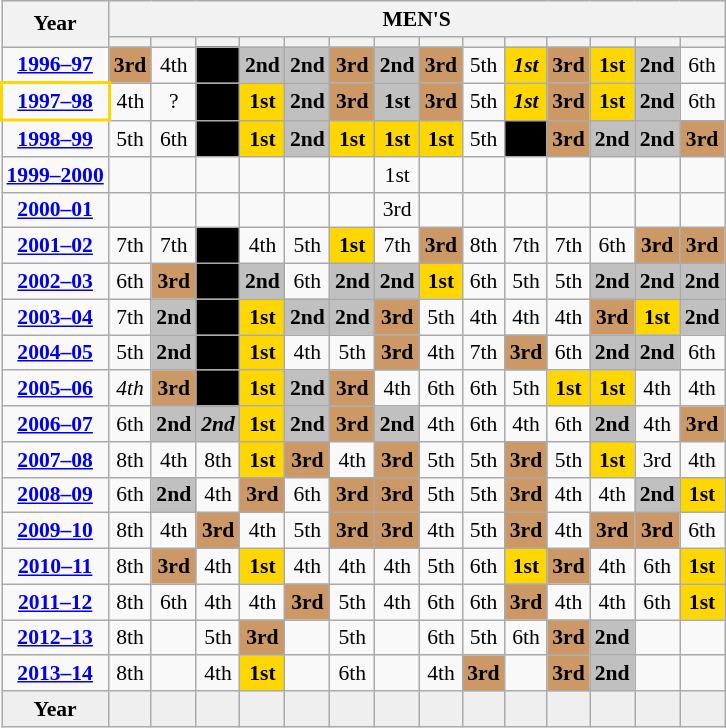<table class="wikitable" style="font-size: 90%;">
<tr>
<th rowspan=2>Year</th>
<th colspan=14>MEN'S</th>
</tr>
<tr>
<th></th>
<th></th>
<th></th>
<th></th>
<th></th>
<th></th>
<th></th>
<th></th>
<th></th>
<th></th>
<th></th>
<th></th>
<th></th>
<th></th>
</tr>
<tr align="center" valign="middle">
<td><strong><a href='#'>1996–97</a></strong></td>
<td bgcolor="CC9966"><strong>3rd</strong></td>
<td>4th</td>
<td bgcolor=#000000> </td>
<td bgcolor=silver><strong>2nd</strong></td>
<td bgcolor=silver><strong>2nd</strong></td>
<td bgcolor="CC9966"><strong>3rd</strong></td>
<td bgcolor=silver><strong>2nd</strong></td>
<td bgcolor="CC9966"><strong>3rd</strong></td>
<td>5th</td>
<td bgcolor=gold><strong><em>1st</em></strong> </td>
<td bgcolor="CC9966"><strong>3rd</strong></td>
<td bgcolor=gold><strong>1st</strong></td>
<td bgcolor=silver><strong>2nd</strong></td>
<td>6th</td>
</tr>
<tr align="center">
<td style="border: 2px solid gold;"><strong><a href='#'>1997–98</a></strong></td>
<td>4th</td>
<td>?</td>
<td bgcolor=#000000> </td>
<td bgcolor=gold><strong>1st</strong></td>
<td bgcolor=silver><strong>2nd</strong></td>
<td bgcolor="CC9966"><strong>3rd</strong></td>
<td bgcolor=silver><strong>1st</strong></td>
<td bgcolor="CC9966"><strong>3rd</strong></td>
<td>5th</td>
<td bgcolor=gold><strong><em>1st</em></strong> </td>
<td bgcolor="CC9966"><strong>3rd</strong></td>
<td bgcolor=gold><strong>1st</strong></td>
<td bgcolor=silver><strong>2nd</strong></td>
<td>6th</td>
</tr>
<tr align="center">
<td><strong><a href='#'>1998–99</a></strong></td>
<td>5th</td>
<td>6th</td>
<td bgcolor=#000000> </td>
<td bgcolor=gold><strong>1st</strong></td>
<td bgcolor=silver><strong>2nd</strong></td>
<td bgcolor=gold><strong>1st</strong></td>
<td bgcolor=gold><strong>1st</strong></td>
<td bgcolor=gold><strong>1st</strong></td>
<td>5th</td>
<td bgcolor=#000000> </td>
<td bgcolor="CC9966"><strong>3rd</strong></td>
<td bgcolor=silver><strong>2nd</strong></td>
<td bgcolor=silver><strong>2nd</strong></td>
<td bgcolor="CC9966"><strong>3rd</strong></td>
</tr>
<tr align="center">
<td><strong><a href='#'>1999–2000</a></strong></td>
<td></td>
<td></td>
<td></td>
<td></td>
<td></td>
<td></td>
<td>1st</td>
<td></td>
<td></td>
<td></td>
<td></td>
<td></td>
<td></td>
<td></td>
</tr>
<tr align="center">
<td><strong><a href='#'>2000–01</a></strong></td>
<td></td>
<td></td>
<td></td>
<td></td>
<td></td>
<td></td>
<td>3rd</td>
<td></td>
<td></td>
<td></td>
<td></td>
<td></td>
<td></td>
<td></td>
</tr>
<tr align="center">
<td><strong><a href='#'>2001–02</a></strong></td>
<td>7th</td>
<td>7th</td>
<td bgcolor=#000000> </td>
<td>4th</td>
<td>5th</td>
<td bgcolor=gold><strong>1st</strong></td>
<td>7th</td>
<td bgcolor="CC9966"><strong>3rd</strong></td>
<td>8th</td>
<td>7th</td>
<td>7th</td>
<td>6th</td>
<td bgcolor="CC9966"><strong>3rd</strong></td>
<td bgcolor="CC9966"><strong>3rd</strong></td>
</tr>
<tr align="center">
<td><strong><a href='#'>2002–03</a></strong></td>
<td>6th</td>
<td bgcolor="CC9966"><strong>3rd</strong></td>
<td bgcolor=#000000> </td>
<td bgcolor=silver><strong>2nd</strong></td>
<td>6th</td>
<td bgcolor=silver><strong>2nd</strong></td>
<td bgcolor=silver><strong>2nd</strong></td>
<td bgcolor=gold><strong>1st</strong></td>
<td>6th</td>
<td>5th</td>
<td>5th</td>
<td bgcolor=silver><strong>2nd</strong></td>
<td bgcolor=silver><strong>2nd</strong></td>
<td bgcolor=silver><strong>2nd</strong></td>
</tr>
<tr align="center">
<td><strong><a href='#'>2003–04</a></strong></td>
<td>7th</td>
<td bgcolor=silver><strong>2nd</strong></td>
<td bgcolor=#000000> </td>
<td bgcolor=gold><strong>1st</strong></td>
<td bgcolor=silver><strong>2nd</strong></td>
<td bgcolor=silver><strong>2nd</strong></td>
<td bgcolor="CC9966"><strong>3rd</strong></td>
<td>5th</td>
<td>4th</td>
<td>4th</td>
<td>4th</td>
<td bgcolor="CC9966"><strong>3rd</strong></td>
<td bgcolor=gold><strong>1st</strong></td>
<td bgcolor=silver><strong>2nd</strong></td>
</tr>
<tr align="center">
<td><strong><a href='#'>2004–05</a></strong></td>
<td>5th</td>
<td bgcolor=silver><strong>2nd</strong></td>
<td bgcolor=#000000> </td>
<td bgcolor=gold><strong>1st</strong></td>
<td>4th</td>
<td>5th</td>
<td bgcolor="CC9966"><strong>3rd</strong></td>
<td>4th</td>
<td>7th</td>
<td bgcolor="CC9966"><strong>3rd</strong></td>
<td>6th</td>
<td bgcolor=silver><strong>2nd</strong></td>
<td bgcolor=silver><strong>2nd</strong></td>
<td>6th</td>
</tr>
<tr align="center">
<td><strong><a href='#'>2005–06</a></strong></td>
<td><em>4th</em> </td>
<td bgcolor="CC9966"><strong>3rd</strong></td>
<td bgcolor=#000000> </td>
<td bgcolor=gold><strong>1st</strong></td>
<td bgcolor=silver><strong>2nd</strong></td>
<td bgcolor="CC9966"><strong>3rd</strong></td>
<td>4th</td>
<td>6th</td>
<td>6th</td>
<td>5th</td>
<td bgcolor=gold><strong>1st</strong></td>
<td bgcolor=gold><strong>1st</strong></td>
<td>4th</td>
<td>4th</td>
</tr>
<tr align="center">
<td><strong><a href='#'>2006–07</a></strong></td>
<td>6th</td>
<td bgcolor=silver><strong>2nd</strong></td>
<td bgcolor=silver><strong><em>2nd</em></strong> </td>
<td bgcolor=gold><strong>1st</strong></td>
<td bgcolor=silver><strong>2nd</strong></td>
<td bgcolor="CC9966"><strong>3rd</strong></td>
<td bgcolor=silver><strong>2nd</strong></td>
<td>4th</td>
<td>6th</td>
<td>4th</td>
<td>6th</td>
<td bgcolor=silver><strong>2nd</strong></td>
<td>4th</td>
<td bgcolor="CC9966"><strong>3rd</strong></td>
</tr>
<tr align="center">
<td><strong><a href='#'>2007–08</a></strong></td>
<td>8th</td>
<td>4th</td>
<td>8th</td>
<td bgcolor=gold><strong>1st</strong></td>
<td bgcolor="CC9966"><strong>3rd</strong></td>
<td>4th</td>
<td bgcolor="CC9966"><strong>3rd</strong></td>
<td>5th</td>
<td>5th</td>
<td bgcolor="CC9966"><strong>3rd</strong></td>
<td>5th</td>
<td bgcolor=gold><strong>1st</strong></td>
<td>3rd</td>
<td>4th</td>
</tr>
<tr align="center">
<td><strong><a href='#'>2008–09</a></strong></td>
<td>6th</td>
<td bgcolor=silver><strong>2nd</strong></td>
<td>4th</td>
<td bgcolor=cc9966><strong>3rd</strong></td>
<td>6th</td>
<td bgcolor=cc9966><strong>3rd</strong></td>
<td bgcolor=cc9966><strong>3rd</strong></td>
<td>5th</td>
<td>5th</td>
<td bgcolor=cc9966><strong>3rd</strong></td>
<td>4th</td>
<td>4th</td>
<td bgcolor=silver><strong>2nd</strong></td>
<td bgcolor=gold><strong>1st</strong></td>
</tr>
<tr align="center">
<td><strong><a href='#'>2009–10</a></strong></td>
<td>8th</td>
<td>4th</td>
<td bgcolor=cc9966><strong>3rd</strong></td>
<td>4th</td>
<td>5th</td>
<td bgcolor=cc9966><strong>3rd</strong></td>
<td bgcolor=cc9966><strong>3rd</strong></td>
<td>4th</td>
<td>5th</td>
<td bgcolor=cc9966><strong>3rd</strong></td>
<td>4th</td>
<td bgcolor=cc9966><strong>3rd</strong></td>
<td bgcolor=cc9966><strong>3rd</strong></td>
<td>6th</td>
</tr>
<tr align="center">
<td><strong><a href='#'>2010–11</a></strong></td>
<td>8th</td>
<td bgcolor=cc9966><strong>3rd</strong></td>
<td>4th</td>
<td bgcolor=gold><strong>1st</strong></td>
<td>4th</td>
<td>4th</td>
<td>4th</td>
<td>5th</td>
<td>6th</td>
<td bgcolor=gold><strong>1st</strong></td>
<td bgcolor=cc9966><strong>3rd</strong></td>
<td>4th</td>
<td>6th</td>
<td bgcolor=gold><strong>1st</strong></td>
</tr>
<tr align="center">
<td><strong><a href='#'>2011–12</a></strong></td>
<td>8th</td>
<td>6th</td>
<td>4th</td>
<td>4th</td>
<td bgcolor=cc9966><strong>3rd</strong></td>
<td>5th</td>
<td>4th</td>
<td>6th</td>
<td>6th</td>
<td bgcolor=cc9966><strong>3rd</strong></td>
<td>4th</td>
<td>4th</td>
<td>6th</td>
<td bgcolor=gold><strong>1st</strong></td>
</tr>
<tr align="center">
<td><strong><a href='#'>2012–13</a></strong></td>
<td>8th</td>
<td></td>
<td>5th</td>
<td bgcolor="CC9966"><strong>3rd</strong></td>
<td></td>
<td>5th</td>
<td></td>
<td>6th</td>
<td>5th</td>
<td>6th</td>
<td bgcolor=cc9966><strong>3rd</strong></td>
<td bgcolor=silver><strong>2nd</strong></td>
<td></td>
<td></td>
</tr>
<tr align="center">
<td><strong><a href='#'>2013–14</a></strong></td>
<td>8th</td>
<td></td>
<td>4th</td>
<td bgcolor=gold><strong>1st</strong></td>
<td></td>
<td>6th</td>
<td></td>
<td>4th</td>
<td bgcolor="CC9966"><strong>3rd</strong></td>
<td></td>
<td bgcolor="CC9966"><strong>3rd</strong></td>
<td bgcolor=silver><strong>2nd</strong></td>
<td></td>
<td></td>
</tr>
<tr bgcolor="#efefef" align="center">
<td><strong>Year</strong></td>
<td></td>
<td></td>
<td></td>
<td></td>
<td></td>
<td></td>
<td></td>
<td></td>
<td></td>
<td></td>
<td></td>
<td></td>
<td></td>
<td></td>
</tr>
</table>
